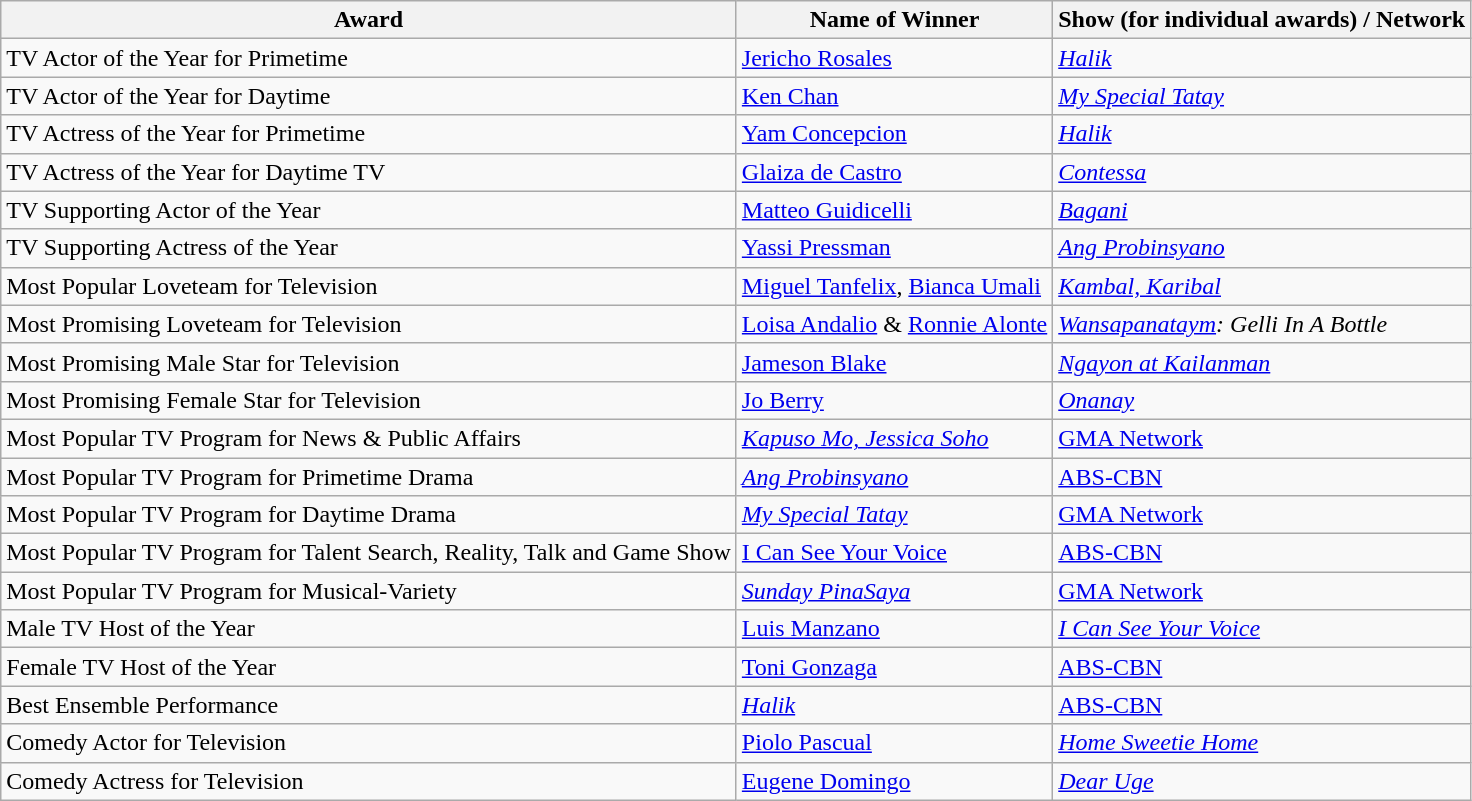<table class="wikitable"  style="text-align:left;">
<tr>
<th>Award</th>
<th>Name of Winner</th>
<th>Show (for individual awards) / Network</th>
</tr>
<tr>
<td>TV Actor of the Year for Primetime</td>
<td><a href='#'>Jericho Rosales</a></td>
<td><em><a href='#'>Halik</a></em></td>
</tr>
<tr>
<td>TV Actor of the Year for Daytime</td>
<td><a href='#'>Ken Chan</a></td>
<td><em><a href='#'>My Special Tatay</a></em></td>
</tr>
<tr>
<td>TV Actress of the Year for Primetime</td>
<td><a href='#'>Yam Concepcion</a></td>
<td><em><a href='#'>Halik</a></em></td>
</tr>
<tr>
<td>TV Actress of the Year for Daytime TV</td>
<td><a href='#'>Glaiza de Castro</a></td>
<td><em><a href='#'>Contessa</a></em></td>
</tr>
<tr>
<td>TV Supporting Actor of the Year</td>
<td><a href='#'>Matteo Guidicelli</a></td>
<td><em><a href='#'>Bagani</a></em></td>
</tr>
<tr>
<td>TV Supporting Actress of the Year</td>
<td><a href='#'>Yassi Pressman</a></td>
<td><em><a href='#'>Ang Probinsyano</a></em></td>
</tr>
<tr>
<td>Most Popular Loveteam for Television</td>
<td><a href='#'>Miguel Tanfelix</a>, <a href='#'>Bianca Umali</a></td>
<td><em><a href='#'>Kambal, Karibal</a></em></td>
</tr>
<tr>
<td>Most Promising Loveteam for Television</td>
<td><a href='#'>Loisa Andalio</a> & <a href='#'>Ronnie Alonte</a></td>
<td><em><a href='#'>Wansapanataym</a>: Gelli In A Bottle</em></td>
</tr>
<tr>
<td>Most Promising Male Star for Television</td>
<td><a href='#'>Jameson Blake</a></td>
<td><em><a href='#'>Ngayon at Kailanman</a></em></td>
</tr>
<tr>
<td>Most Promising Female Star for Television</td>
<td><a href='#'>Jo Berry</a></td>
<td><em><a href='#'>Onanay</a></em></td>
</tr>
<tr>
<td>Most Popular TV Program for News & Public Affairs</td>
<td><em><a href='#'>Kapuso Mo, Jessica Soho</a></em></td>
<td><a href='#'>GMA Network</a></td>
</tr>
<tr>
<td>Most Popular TV Program for Primetime Drama</td>
<td><em><a href='#'>Ang Probinsyano</a></em></td>
<td><a href='#'>ABS-CBN</a></td>
</tr>
<tr>
<td>Most Popular TV Program for Daytime Drama</td>
<td><em><a href='#'>My Special Tatay</a></em></td>
<td><a href='#'>GMA Network</a></td>
</tr>
<tr>
<td>Most Popular TV Program for Talent Search, Reality, Talk and Game Show</td>
<td><a href='#'>I Can See Your Voice</a></td>
<td><a href='#'>ABS-CBN</a></td>
</tr>
<tr>
<td>Most Popular TV Program for Musical-Variety</td>
<td><em><a href='#'>Sunday PinaSaya</a></em></td>
<td><a href='#'>GMA Network</a></td>
</tr>
<tr>
<td>Male TV Host of the Year</td>
<td><a href='#'>Luis Manzano</a></td>
<td><em><a href='#'>I Can See Your Voice</a></em></td>
</tr>
<tr>
<td>Female TV Host of the Year</td>
<td><a href='#'>Toni Gonzaga</a></td>
<td><a href='#'>ABS-CBN</a></td>
</tr>
<tr>
<td>Best Ensemble Performance</td>
<td><em><a href='#'>Halik</a></em></td>
<td><a href='#'>ABS-CBN</a></td>
</tr>
<tr>
<td>Comedy Actor for Television</td>
<td><a href='#'>Piolo Pascual</a></td>
<td><em><a href='#'>Home Sweetie Home</a></em></td>
</tr>
<tr>
<td>Comedy Actress for Television</td>
<td><a href='#'>Eugene Domingo</a></td>
<td><em><a href='#'>Dear Uge</a></em></td>
</tr>
</table>
